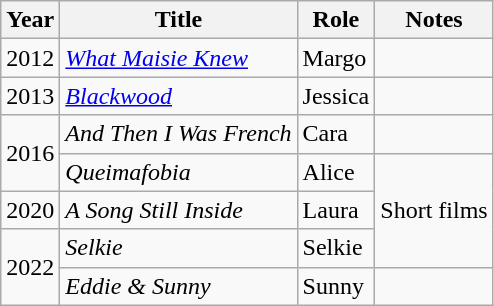<table class="wikitable">
<tr>
<th>Year</th>
<th>Title</th>
<th>Role</th>
<th>Notes</th>
</tr>
<tr>
<td>2012</td>
<td><em><a href='#'>What Maisie Knew</a></em></td>
<td>Margo</td>
<td></td>
</tr>
<tr>
<td>2013</td>
<td><em><a href='#'>Blackwood</a></em></td>
<td>Jessica</td>
<td></td>
</tr>
<tr>
<td rowspan="2">2016</td>
<td><em>And Then I Was French</em></td>
<td>Cara</td>
<td></td>
</tr>
<tr>
<td><em>Queimafobia</em></td>
<td>Alice</td>
<td rowspan="3">Short films</td>
</tr>
<tr>
<td>2020</td>
<td><em>A Song Still Inside</em></td>
<td>Laura</td>
</tr>
<tr>
<td rowspan="2">2022</td>
<td><em>Selkie</em></td>
<td>Selkie</td>
</tr>
<tr>
<td><em>Eddie & Sunny</em></td>
<td>Sunny</td>
<td></td>
</tr>
</table>
